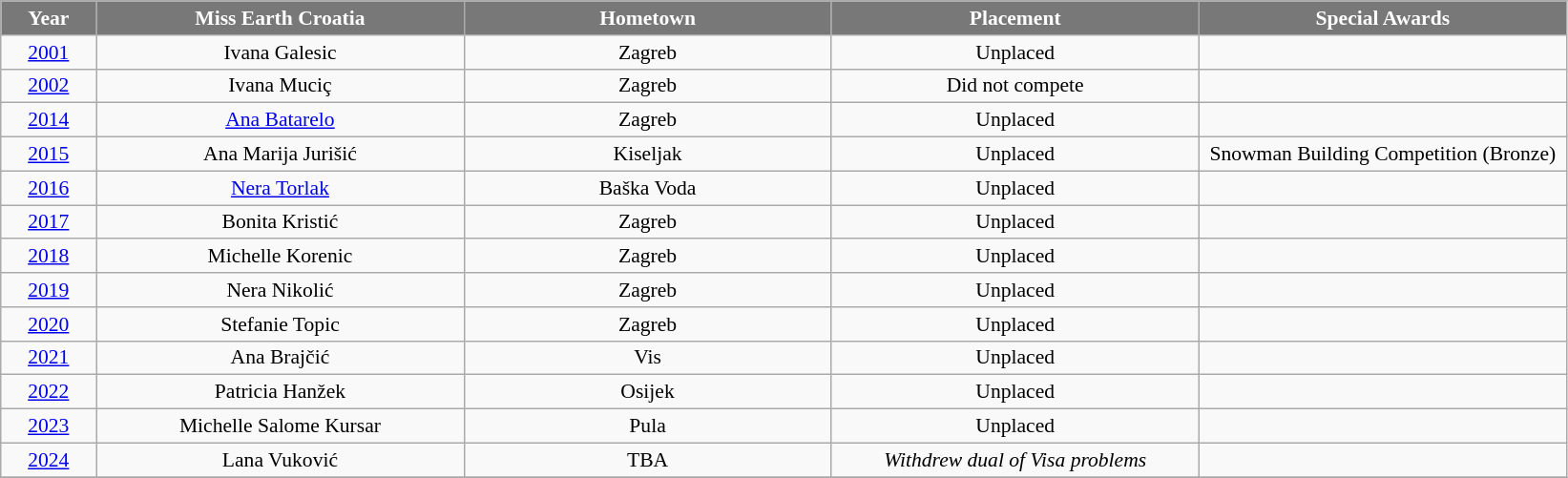<table class="wikitable sortable" style="font-size: 90%; text-align:center">
<tr>
<th width="60" style="background-color:#787878;color:#FFFFFF;">Year</th>
<th width="250" style="background-color:#787878;color:#FFFFFF;">Miss Earth Croatia</th>
<th width="250" style="background-color:#787878;color:#FFFFFF;">Hometown</th>
<th width="250" style="background-color:#787878;color:#FFFFFF;">Placement</th>
<th width="250" style="background-color:#787878;color:#FFFFFF;">Special Awards</th>
</tr>
<tr>
<td><a href='#'>2001</a></td>
<td>Ivana Galesic</td>
<td>Zagreb</td>
<td>Unplaced</td>
<td></td>
</tr>
<tr>
<td><a href='#'>2002</a></td>
<td>Ivana Muciç</td>
<td>Zagreb</td>
<td>Did not compete</td>
<td></td>
</tr>
<tr>
<td><a href='#'>2014</a></td>
<td><a href='#'>Ana Batarelo</a></td>
<td>Zagreb</td>
<td>Unplaced</td>
<td></td>
</tr>
<tr>
<td><a href='#'>2015</a></td>
<td>Ana Marija Jurišić</td>
<td>Kiseljak</td>
<td>Unplaced</td>
<td>Snowman Building Competition (Bronze)</td>
</tr>
<tr>
<td><a href='#'>2016</a></td>
<td><a href='#'>Nera Torlak</a></td>
<td>Baška Voda</td>
<td>Unplaced</td>
<td></td>
</tr>
<tr>
<td><a href='#'>2017</a></td>
<td>Bonita Kristić</td>
<td>Zagreb</td>
<td>Unplaced</td>
<td></td>
</tr>
<tr>
<td><a href='#'>2018</a></td>
<td>Michelle Korenic</td>
<td>Zagreb</td>
<td>Unplaced</td>
<td></td>
</tr>
<tr>
<td><a href='#'>2019</a></td>
<td>Nera Nikolić</td>
<td>Zagreb</td>
<td>Unplaced</td>
<td></td>
</tr>
<tr>
<td><a href='#'>2020</a></td>
<td>Stefanie Topic</td>
<td>Zagreb</td>
<td>Unplaced</td>
<td></td>
</tr>
<tr>
<td><a href='#'>2021</a></td>
<td>Ana Brajčić</td>
<td>Vis</td>
<td>Unplaced</td>
<td></td>
</tr>
<tr>
<td><a href='#'>2022</a></td>
<td>Patricia Hanžek</td>
<td>Osijek</td>
<td>Unplaced</td>
<td></td>
</tr>
<tr>
<td><a href='#'>2023</a></td>
<td>Michelle Salome Kursar</td>
<td>Pula</td>
<td>Unplaced</td>
<td></td>
</tr>
<tr>
<td><a href='#'>2024</a></td>
<td>Lana Vuković</td>
<td>TBA</td>
<td><em>Withdrew dual of Visa problems</em></td>
<td></td>
</tr>
<tr>
</tr>
</table>
